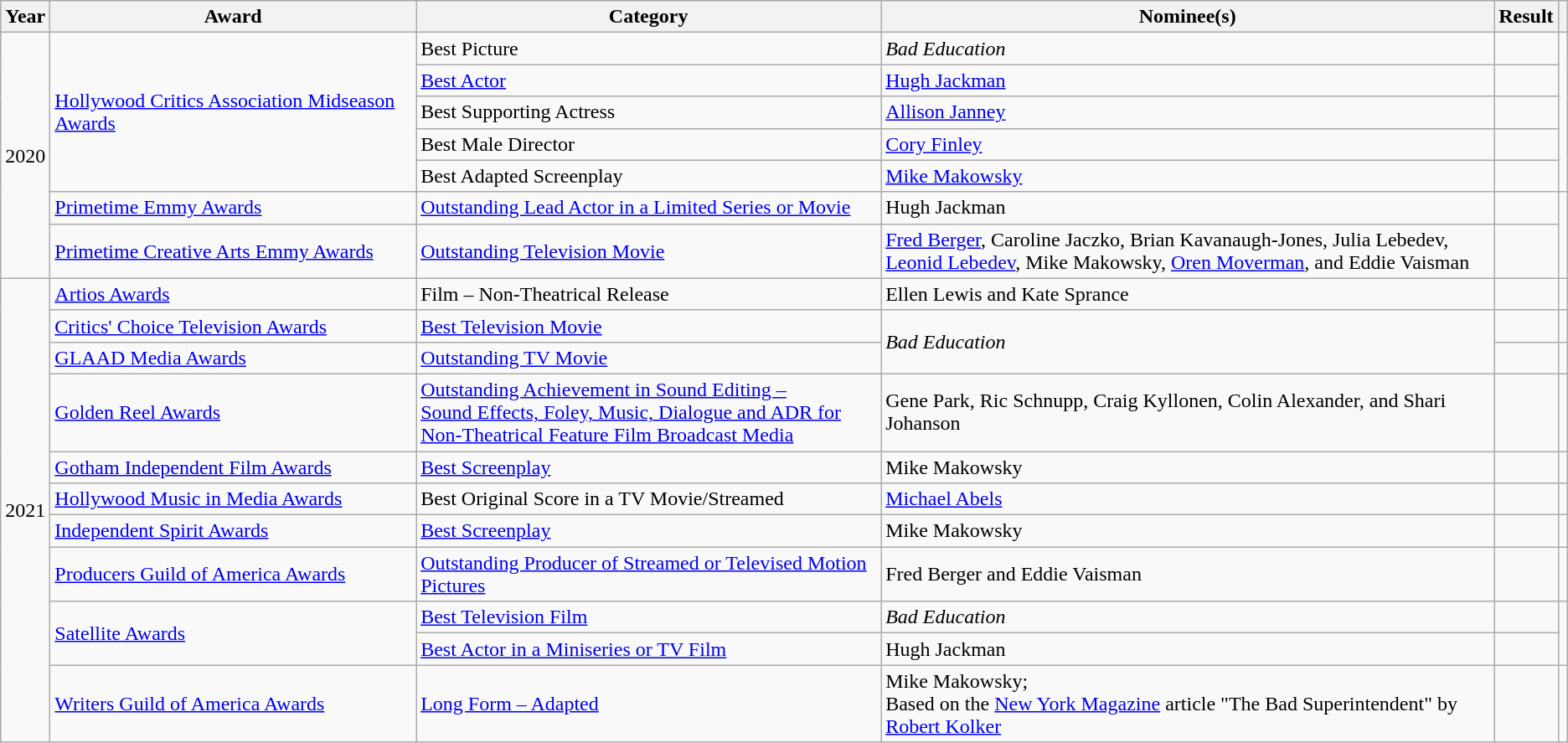<table class="wikitable sortable">
<tr>
<th scope="col">Year</th>
<th scope="col">Award</th>
<th scope="col">Category</th>
<th scope="col">Nominee(s)</th>
<th scope="col">Result</th>
<th scope="col" class="unsortable"></th>
</tr>
<tr>
<td rowspan="7" style="text-align:center;">2020</td>
<td rowspan="5"><a href='#'>Hollywood Critics Association Midseason Awards</a></td>
<td>Best Picture</td>
<td><em>Bad Education</em></td>
<td></td>
<td align="center" rowspan="5"> <br></td>
</tr>
<tr>
<td><a href='#'>Best Actor</a></td>
<td><a href='#'>Hugh Jackman</a></td>
<td></td>
</tr>
<tr>
<td>Best Supporting Actress</td>
<td><a href='#'>Allison Janney</a></td>
<td></td>
</tr>
<tr>
<td>Best Male Director</td>
<td><a href='#'>Cory Finley</a></td>
<td></td>
</tr>
<tr>
<td>Best Adapted Screenplay</td>
<td><a href='#'>Mike Makowsky</a></td>
<td></td>
</tr>
<tr>
<td><a href='#'>Primetime Emmy Awards</a></td>
<td><a href='#'>Outstanding Lead Actor in a Limited Series or Movie</a></td>
<td>Hugh Jackman</td>
<td></td>
<td align="center" rowspan="2"></td>
</tr>
<tr>
<td><a href='#'>Primetime Creative Arts Emmy Awards</a></td>
<td><a href='#'>Outstanding Television Movie</a></td>
<td><a href='#'>Fred Berger</a>, Caroline Jaczko, Brian Kavanaugh-Jones, Julia Lebedev, <br> <a href='#'>Leonid Lebedev</a>, Mike Makowsky, <a href='#'>Oren Moverman</a>, and Eddie Vaisman</td>
<td></td>
</tr>
<tr>
<td rowspan="11" style="text-align:center;">2021</td>
<td><a href='#'>Artios Awards</a></td>
<td>Film – Non-Theatrical Release</td>
<td>Ellen Lewis and Kate Sprance</td>
<td></td>
<td align="center"></td>
</tr>
<tr>
<td><a href='#'>Critics' Choice Television Awards</a></td>
<td><a href='#'>Best Television Movie</a></td>
<td rowspan="2"><em>Bad Education</em></td>
<td></td>
<td align="center"></td>
</tr>
<tr>
<td><a href='#'>GLAAD Media Awards</a></td>
<td><a href='#'>Outstanding TV Movie</a></td>
<td></td>
<td align="center"></td>
</tr>
<tr>
<td><a href='#'>Golden Reel Awards</a></td>
<td><a href='#'>Outstanding Achievement in Sound Editing – <br> Sound Effects, Foley, Music, Dialogue and ADR for <br> Non-Theatrical Feature Film Broadcast Media</a></td>
<td>Gene Park, Ric Schnupp, Craig Kyllonen, Colin Alexander, and Shari Johanson</td>
<td></td>
<td align="center"></td>
</tr>
<tr>
<td><a href='#'>Gotham Independent Film Awards</a></td>
<td><a href='#'>Best Screenplay</a></td>
<td>Mike Makowsky</td>
<td></td>
<td align="center"></td>
</tr>
<tr>
<td><a href='#'>Hollywood Music in Media Awards</a></td>
<td>Best Original Score in a TV Movie/Streamed</td>
<td><a href='#'>Michael Abels</a></td>
<td></td>
<td align="center"></td>
</tr>
<tr>
<td><a href='#'>Independent Spirit Awards</a></td>
<td><a href='#'>Best Screenplay</a></td>
<td>Mike Makowsky</td>
<td></td>
<td align="center"></td>
</tr>
<tr>
<td><a href='#'>Producers Guild of America Awards</a></td>
<td><a href='#'>Outstanding Producer of Streamed or Televised Motion Pictures</a></td>
<td>Fred Berger and Eddie Vaisman</td>
<td></td>
<td align="center"></td>
</tr>
<tr>
<td rowspan="2"><a href='#'>Satellite Awards</a></td>
<td><a href='#'>Best Television Film</a></td>
<td><em>Bad Education</em></td>
<td></td>
<td align="center" rowspan="2"></td>
</tr>
<tr>
<td><a href='#'>Best Actor in a Miniseries or TV Film</a></td>
<td>Hugh Jackman</td>
<td></td>
</tr>
<tr>
<td><a href='#'>Writers Guild of America Awards</a></td>
<td><a href='#'>Long Form – Adapted</a></td>
<td>Mike Makowsky; <br> Based on the <a href='#'>New York Magazine</a> article "The Bad Superintendent" by <a href='#'>Robert Kolker</a></td>
<td></td>
<td align="center"></td>
</tr>
</table>
